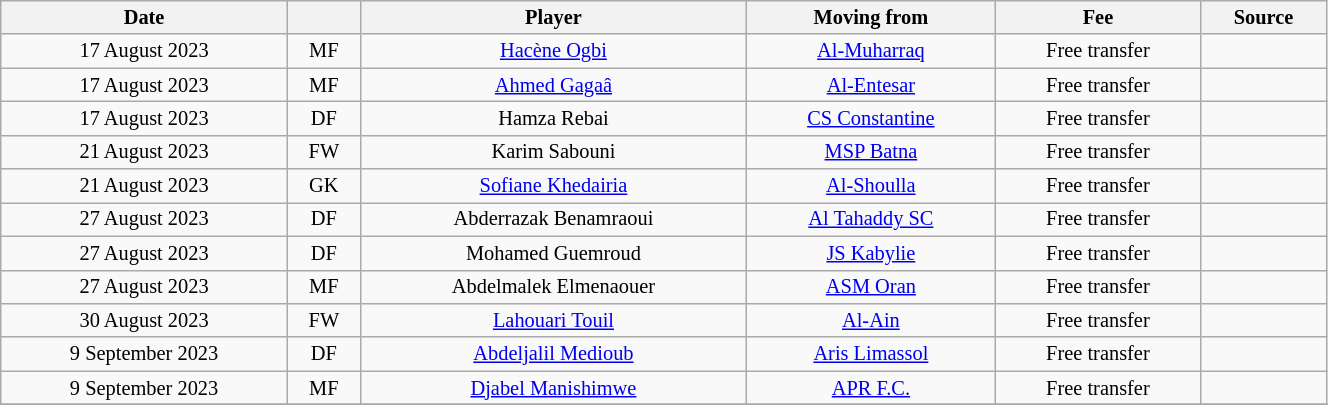<table class="wikitable sortable" style="width:70%; text-align:center; font-size:85%; text-align:centre;">
<tr>
<th>Date</th>
<th></th>
<th>Player</th>
<th>Moving from</th>
<th>Fee</th>
<th>Source</th>
</tr>
<tr>
<td>17 August 2023</td>
<td>MF</td>
<td> <a href='#'>Hacène Ogbi</a></td>
<td> <a href='#'>Al-Muharraq</a></td>
<td>Free transfer</td>
<td></td>
</tr>
<tr>
<td>17 August 2023</td>
<td>MF</td>
<td> <a href='#'>Ahmed Gagaâ</a></td>
<td> <a href='#'>Al-Entesar</a></td>
<td>Free transfer</td>
<td></td>
</tr>
<tr>
<td>17 August 2023</td>
<td>DF</td>
<td> Hamza Rebai</td>
<td><a href='#'>CS Constantine</a></td>
<td>Free transfer</td>
<td></td>
</tr>
<tr>
<td>21 August 2023</td>
<td>FW</td>
<td> Karim Sabouni</td>
<td><a href='#'>MSP Batna</a></td>
<td>Free transfer</td>
<td></td>
</tr>
<tr>
<td>21 August 2023</td>
<td>GK</td>
<td> <a href='#'>Sofiane Khedairia</a></td>
<td> <a href='#'>Al-Shoulla</a></td>
<td>Free transfer</td>
<td></td>
</tr>
<tr>
<td>27 August 2023</td>
<td>DF</td>
<td> Abderrazak Benamraoui</td>
<td> <a href='#'>Al Tahaddy SC</a></td>
<td>Free transfer</td>
<td></td>
</tr>
<tr>
<td>27 August 2023</td>
<td>DF</td>
<td> Mohamed Guemroud</td>
<td><a href='#'>JS Kabylie</a></td>
<td>Free transfer</td>
<td></td>
</tr>
<tr>
<td>27 August 2023</td>
<td>MF</td>
<td> Abdelmalek Elmenaouer</td>
<td><a href='#'>ASM Oran</a></td>
<td>Free transfer</td>
<td></td>
</tr>
<tr>
<td>30 August 2023</td>
<td>FW</td>
<td> <a href='#'>Lahouari Touil</a></td>
<td> <a href='#'>Al-Ain</a></td>
<td>Free transfer</td>
<td></td>
</tr>
<tr>
<td>9 September 2023</td>
<td>DF</td>
<td> <a href='#'>Abdeljalil Medioub</a></td>
<td> <a href='#'>Aris Limassol</a></td>
<td>Free transfer</td>
<td></td>
</tr>
<tr>
<td>9 September 2023</td>
<td>MF</td>
<td> <a href='#'>Djabel Manishimwe</a></td>
<td> <a href='#'>APR F.C.</a></td>
<td>Free transfer</td>
<td></td>
</tr>
<tr>
</tr>
</table>
